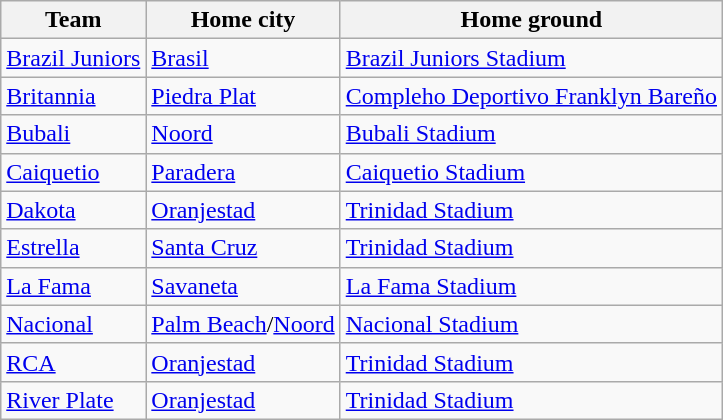<table class="wikitable sortable">
<tr>
<th>Team</th>
<th>Home city</th>
<th>Home ground</th>
</tr>
<tr>
<td><a href='#'>Brazil Juniors</a></td>
<td><a href='#'>Brasil</a></td>
<td><a href='#'>Brazil Juniors Stadium</a></td>
</tr>
<tr>
<td><a href='#'>Britannia</a></td>
<td><a href='#'>Piedra Plat</a></td>
<td><a href='#'>Compleho Deportivo Franklyn Bareño</a></td>
</tr>
<tr>
<td><a href='#'>Bubali</a></td>
<td><a href='#'>Noord</a></td>
<td><a href='#'>Bubali Stadium</a></td>
</tr>
<tr>
<td><a href='#'>Caiquetio</a></td>
<td><a href='#'>Paradera</a></td>
<td><a href='#'>Caiquetio Stadium</a></td>
</tr>
<tr>
<td><a href='#'>Dakota</a></td>
<td><a href='#'>Oranjestad</a></td>
<td><a href='#'>Trinidad Stadium</a></td>
</tr>
<tr>
<td><a href='#'>Estrella</a></td>
<td><a href='#'>Santa Cruz</a></td>
<td><a href='#'>Trinidad Stadium</a></td>
</tr>
<tr>
<td><a href='#'>La Fama</a></td>
<td><a href='#'>Savaneta</a></td>
<td><a href='#'>La Fama Stadium</a></td>
</tr>
<tr>
<td><a href='#'>Nacional</a></td>
<td><a href='#'>Palm Beach</a>/<a href='#'>Noord</a></td>
<td><a href='#'>Nacional Stadium</a></td>
</tr>
<tr>
<td><a href='#'>RCA</a></td>
<td><a href='#'>Oranjestad</a></td>
<td><a href='#'>Trinidad Stadium</a></td>
</tr>
<tr>
<td><a href='#'>River Plate</a></td>
<td><a href='#'>Oranjestad</a></td>
<td><a href='#'>Trinidad Stadium</a></td>
</tr>
</table>
